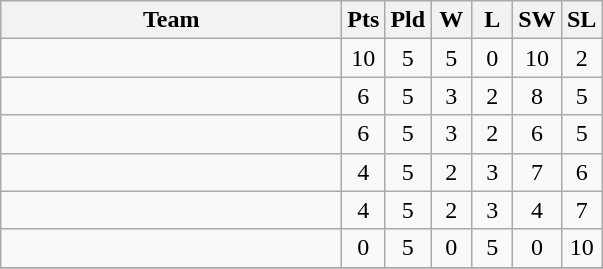<table class=wikitable style="text-align:center">
<tr>
<th width=220>Team</th>
<th width=20>Pts</th>
<th width=20>Pld</th>
<th width=20>W</th>
<th width=20>L</th>
<th width=20>SW</th>
<th width=20>SL</th>
</tr>
<tr bgcolor=>
<td align=left></td>
<td>10</td>
<td>5</td>
<td>5</td>
<td>0</td>
<td>10</td>
<td>2</td>
</tr>
<tr bgcolor=>
<td align=left></td>
<td>6</td>
<td>5</td>
<td>3</td>
<td>2</td>
<td>8</td>
<td>5</td>
</tr>
<tr bgcolor=>
<td align=left></td>
<td>6</td>
<td>5</td>
<td>3</td>
<td>2</td>
<td>6</td>
<td>5</td>
</tr>
<tr bgcolor=>
<td align=left></td>
<td>4</td>
<td>5</td>
<td>2</td>
<td>3</td>
<td>7</td>
<td>6</td>
</tr>
<tr bgcolor=>
<td align=left></td>
<td>4</td>
<td>5</td>
<td>2</td>
<td>3</td>
<td>4</td>
<td>7</td>
</tr>
<tr>
<td align=left></td>
<td>0</td>
<td>5</td>
<td>0</td>
<td>5</td>
<td>0</td>
<td>10</td>
</tr>
<tr>
</tr>
</table>
